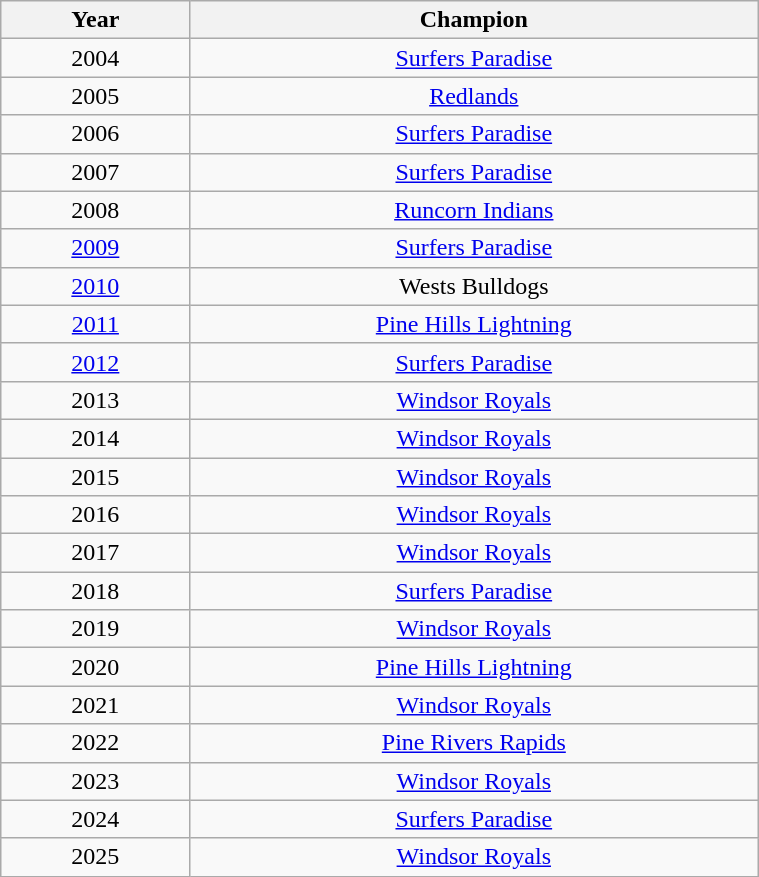<table class="wikitable" width="40%" style="text-align:center;">
<tr>
<th width="10%">Year</th>
<th width="30%">Champion</th>
</tr>
<tr>
<td>2004</td>
<td><a href='#'>Surfers Paradise</a></td>
</tr>
<tr>
<td>2005</td>
<td><a href='#'>Redlands</a></td>
</tr>
<tr>
<td>2006</td>
<td><a href='#'>Surfers Paradise</a></td>
</tr>
<tr>
<td>2007</td>
<td><a href='#'>Surfers Paradise</a></td>
</tr>
<tr>
<td>2008</td>
<td><a href='#'>Runcorn Indians</a></td>
</tr>
<tr>
<td><a href='#'>2009</a></td>
<td><a href='#'>Surfers Paradise</a></td>
</tr>
<tr>
<td><a href='#'>2010</a></td>
<td>Wests Bulldogs</td>
</tr>
<tr>
<td><a href='#'>2011</a></td>
<td><a href='#'>Pine Hills Lightning</a></td>
</tr>
<tr>
<td><a href='#'>2012</a></td>
<td><a href='#'>Surfers Paradise</a></td>
</tr>
<tr>
<td>2013</td>
<td><a href='#'>Windsor Royals</a></td>
</tr>
<tr>
<td>2014</td>
<td><a href='#'>Windsor Royals</a></td>
</tr>
<tr>
<td>2015</td>
<td><a href='#'>Windsor Royals</a></td>
</tr>
<tr>
<td>2016</td>
<td><a href='#'>Windsor Royals</a></td>
</tr>
<tr>
<td>2017</td>
<td><a href='#'>Windsor Royals</a></td>
</tr>
<tr>
<td>2018</td>
<td><a href='#'>Surfers Paradise</a></td>
</tr>
<tr>
<td>2019</td>
<td><a href='#'>Windsor Royals</a></td>
</tr>
<tr>
<td>2020</td>
<td><a href='#'>Pine Hills Lightning</a></td>
</tr>
<tr>
<td>2021</td>
<td><a href='#'>Windsor Royals</a></td>
</tr>
<tr>
<td>2022</td>
<td><a href='#'>Pine Rivers Rapids</a></td>
</tr>
<tr>
<td>2023</td>
<td><a href='#'>Windsor Royals</a></td>
</tr>
<tr>
<td>2024</td>
<td><a href='#'>Surfers Paradise</a></td>
</tr>
<tr>
<td>2025</td>
<td><a href='#'>Windsor Royals</a></td>
</tr>
</table>
